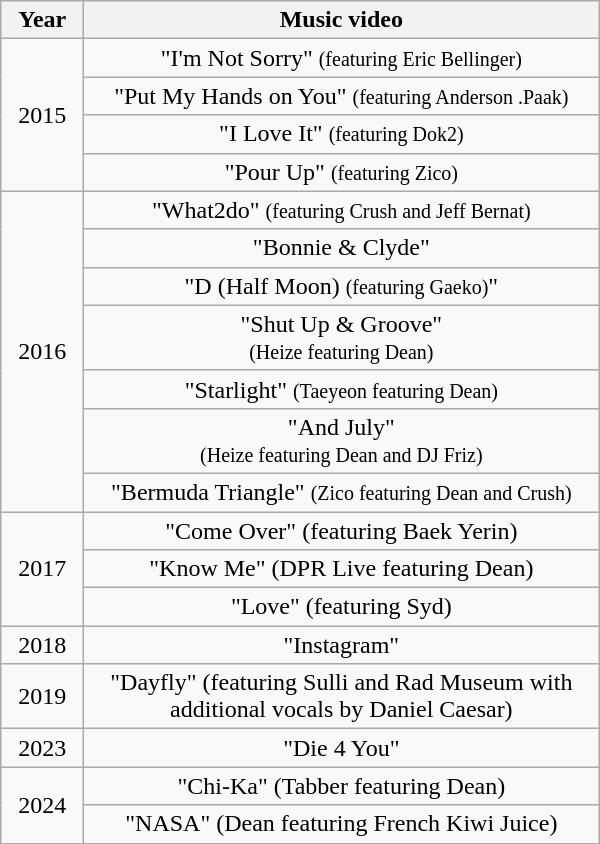<table class="wikitable" style="text-align:center;">
<tr>
<th style="width:3em;">Year</th>
<th style="width:21em;">Music video</th>
</tr>
<tr>
<td rowspan="4">2015</td>
<td>"I'm Not Sorry" <small>(featuring Eric Bellinger)</small></td>
</tr>
<tr>
<td>"Put My Hands on You" <small>(featuring Anderson .Paak)</small></td>
</tr>
<tr>
<td>"I Love It" <small>(featuring Dok2)</small></td>
</tr>
<tr>
<td>"Pour Up" <small>(featuring Zico)</small></td>
</tr>
<tr>
<td rowspan="7">2016</td>
<td>"What2do" <small>(featuring Crush and Jeff Bernat)</small></td>
</tr>
<tr>
<td>"Bonnie & Clyde"</td>
</tr>
<tr>
<td>"D (Half Moon) <small>(featuring Gaeko)</small>"</td>
</tr>
<tr>
<td>"Shut Up & Groove"<br><small>(Heize featuring Dean)</small></td>
</tr>
<tr>
<td>"Starlight" <small>(Taeyeon featuring Dean)</small></td>
</tr>
<tr>
<td>"And July"<br><small>(Heize featuring Dean and DJ Friz)</small></td>
</tr>
<tr>
<td>"Bermuda Triangle" <small>(Zico featuring Dean and Crush)</small></td>
</tr>
<tr>
<td rowspan="3">2017</td>
<td>"Come Over" (featuring Baek Yerin)</td>
</tr>
<tr>
<td>"Know Me" (DPR Live featuring Dean)</td>
</tr>
<tr>
<td>"Love" (featuring Syd)</td>
</tr>
<tr>
<td>2018</td>
<td>"Instagram"</td>
</tr>
<tr>
<td>2019</td>
<td>"Dayfly" (featuring Sulli and Rad Museum with additional vocals by Daniel Caesar)</td>
</tr>
<tr>
<td>2023</td>
<td>"Die 4 You"</td>
</tr>
<tr>
<td rowspan="2">2024</td>
<td>"Chi-Ka" (Tabber featuring Dean)</td>
</tr>
<tr>
<td>"NASA" (Dean featuring French Kiwi Juice)</td>
</tr>
</table>
